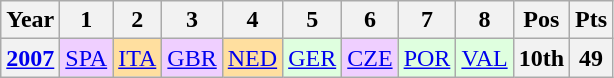<table class="wikitable" style="text-align:center">
<tr>
<th>Year</th>
<th>1</th>
<th>2</th>
<th>3</th>
<th>4</th>
<th>5</th>
<th>6</th>
<th>7</th>
<th>8</th>
<th>Pos</th>
<th>Pts</th>
</tr>
<tr>
<th><a href='#'>2007</a></th>
<td style="background:#efcfff;"><a href='#'>SPA</a><br></td>
<td style="background:#ffdf9f;"><a href='#'>ITA</a><br></td>
<td style="background:#efcfff;"><a href='#'>GBR</a><br></td>
<td style="background:#ffdf9f;"><a href='#'>NED</a><br></td>
<td style="background:#dfffdf;"><a href='#'>GER</a><br></td>
<td style="background:#efcfff;"><a href='#'>CZE</a><br></td>
<td style="background:#dfffdf;"><a href='#'>POR</a><br></td>
<td style="background:#dfffdf;"><a href='#'>VAL</a><br></td>
<th style="background:#;">10th</th>
<th style="background:#;">49</th>
</tr>
</table>
